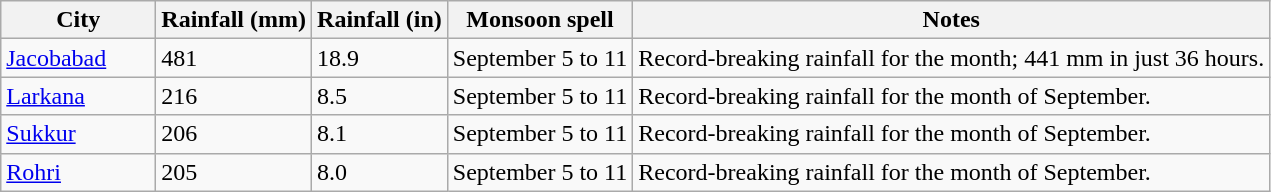<table class="sortable wikitable">
<tr>
<th style="width: 6em;">City</th>
<th>Rainfall (mm)</th>
<th>Rainfall (in)</th>
<th>Monsoon spell</th>
<th class="unsortable">Notes</th>
</tr>
<tr>
<td><a href='#'>Jacobabad</a></td>
<td>481</td>
<td>18.9</td>
<td>September 5 to 11</td>
<td>Record-breaking rainfall for the month; 441 mm in just 36 hours.</td>
</tr>
<tr>
<td><a href='#'>Larkana</a></td>
<td>216</td>
<td>8.5</td>
<td>September 5 to 11</td>
<td>Record-breaking rainfall for the month of September.</td>
</tr>
<tr>
<td><a href='#'>Sukkur</a></td>
<td>206</td>
<td>8.1</td>
<td>September 5 to 11</td>
<td>Record-breaking rainfall for the month of September.</td>
</tr>
<tr>
<td><a href='#'>Rohri</a></td>
<td>205</td>
<td>8.0</td>
<td>September 5 to 11</td>
<td>Record-breaking rainfall for the month of September.</td>
</tr>
</table>
